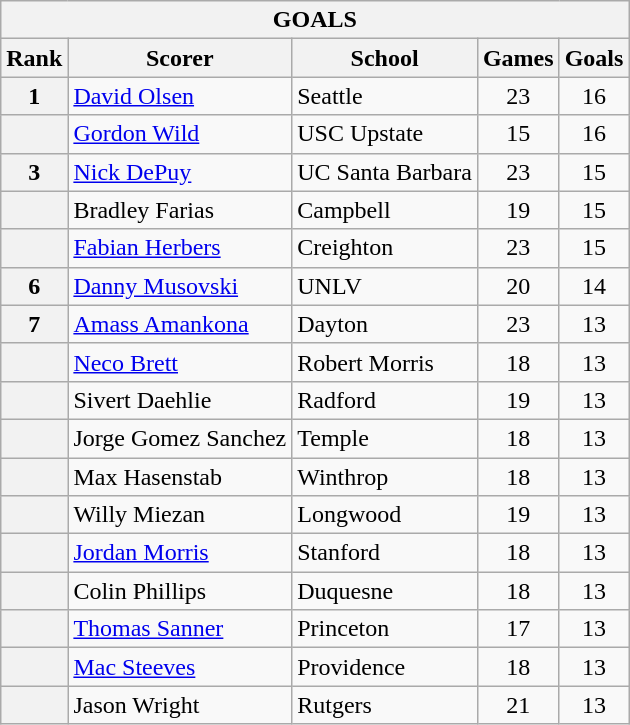<table class="wikitable">
<tr>
<th colspan=5>GOALS</th>
</tr>
<tr>
<th>Rank</th>
<th>Scorer</th>
<th>School</th>
<th>Games</th>
<th>Goals</th>
</tr>
<tr>
<th>1</th>
<td><a href='#'>David Olsen</a></td>
<td>Seattle</td>
<td style="text-align:center;">23</td>
<td style="text-align:center;">16</td>
</tr>
<tr>
<th></th>
<td><a href='#'>Gordon Wild</a></td>
<td>USC Upstate</td>
<td style="text-align:center;">15</td>
<td style="text-align:center;">16</td>
</tr>
<tr>
<th>3</th>
<td><a href='#'>Nick DePuy</a></td>
<td>UC Santa Barbara</td>
<td style="text-align:center;">23</td>
<td style="text-align:center;">15</td>
</tr>
<tr>
<th></th>
<td>Bradley Farias</td>
<td>Campbell</td>
<td style="text-align:center;">19</td>
<td style="text-align:center;">15</td>
</tr>
<tr>
<th></th>
<td><a href='#'>Fabian Herbers</a></td>
<td>Creighton</td>
<td style="text-align:center;">23</td>
<td style="text-align:center;">15</td>
</tr>
<tr>
<th>6</th>
<td><a href='#'>Danny Musovski</a></td>
<td>UNLV</td>
<td style="text-align:center;">20</td>
<td style="text-align:center;">14</td>
</tr>
<tr>
<th>7</th>
<td><a href='#'>Amass Amankona</a></td>
<td>Dayton</td>
<td style="text-align:center;">23</td>
<td style="text-align:center;">13</td>
</tr>
<tr>
<th></th>
<td><a href='#'>Neco Brett</a></td>
<td>Robert Morris</td>
<td style="text-align:center;">18</td>
<td style="text-align:center;">13</td>
</tr>
<tr>
<th></th>
<td>Sivert Daehlie</td>
<td>Radford</td>
<td style="text-align:center;">19</td>
<td style="text-align:center;">13</td>
</tr>
<tr>
<th></th>
<td>Jorge Gomez Sanchez</td>
<td>Temple</td>
<td style="text-align:center;">18</td>
<td style="text-align:center;">13</td>
</tr>
<tr>
<th></th>
<td>Max Hasenstab</td>
<td>Winthrop</td>
<td style="text-align:center;">18</td>
<td style="text-align:center;">13</td>
</tr>
<tr>
<th></th>
<td>Willy Miezan</td>
<td>Longwood</td>
<td style="text-align:center;">19</td>
<td style="text-align:center;">13</td>
</tr>
<tr>
<th></th>
<td><a href='#'>Jordan Morris</a></td>
<td>Stanford</td>
<td style="text-align:center;">18</td>
<td style="text-align:center;">13</td>
</tr>
<tr>
<th></th>
<td>Colin Phillips</td>
<td>Duquesne</td>
<td style="text-align:center;">18</td>
<td style="text-align:center;">13</td>
</tr>
<tr>
<th></th>
<td><a href='#'>Thomas Sanner</a></td>
<td>Princeton</td>
<td style="text-align:center;">17</td>
<td style="text-align:center;">13</td>
</tr>
<tr>
<th></th>
<td><a href='#'>Mac Steeves</a></td>
<td>Providence</td>
<td style="text-align:center;">18</td>
<td style="text-align:center;">13</td>
</tr>
<tr>
<th></th>
<td>Jason Wright</td>
<td>Rutgers</td>
<td style="text-align:center;">21</td>
<td style="text-align:center;">13</td>
</tr>
</table>
